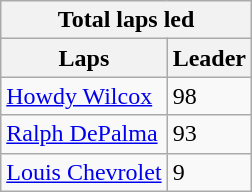<table class="wikitable">
<tr>
<th colspan=2>Total laps led</th>
</tr>
<tr>
<th>Laps</th>
<th>Leader</th>
</tr>
<tr>
<td><a href='#'>Howdy Wilcox</a></td>
<td>98</td>
</tr>
<tr>
<td><a href='#'>Ralph DePalma</a></td>
<td>93</td>
</tr>
<tr>
<td><a href='#'>Louis Chevrolet</a></td>
<td>9</td>
</tr>
</table>
